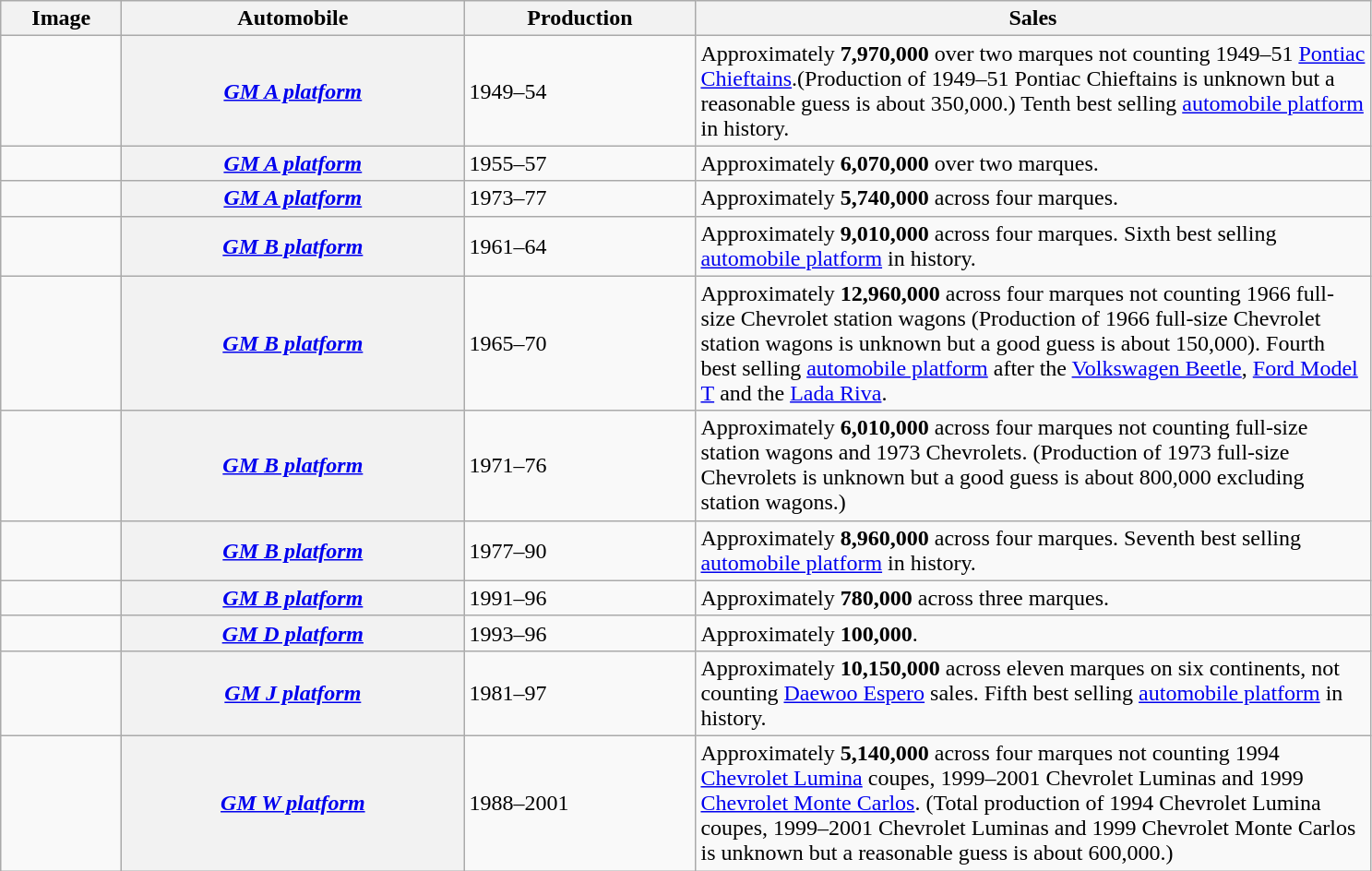<table class="wikitable">
<tr>
<th style="width:5em">Image</th>
<th style="width:15em">Automobile</th>
<th style="width:10em">Production</th>
<th style="width:30em">Sales</th>
</tr>
<tr>
<td></td>
<th><em><a href='#'>GM A platform</a></em></th>
<td>1949–54</td>
<td>Approximately <strong>7,970,000</strong> over two marques not counting 1949–51 <a href='#'>Pontiac Chieftains</a>.(Production of 1949–51 Pontiac Chieftains is unknown but a reasonable guess is about 350,000.) Tenth best selling <a href='#'>automobile platform</a> in history.</td>
</tr>
<tr>
<td></td>
<th><em><a href='#'>GM A platform</a></em></th>
<td>1955–57</td>
<td>Approximately <strong>6,070,000</strong> over two marques.</td>
</tr>
<tr>
<td></td>
<th><em><a href='#'>GM A platform</a></em></th>
<td>1973–77</td>
<td>Approximately <strong>5,740,000</strong> across four marques.</td>
</tr>
<tr>
<td></td>
<th><em><a href='#'>GM B platform</a></em></th>
<td>1961–64</td>
<td>Approximately <strong>9,010,000</strong> across four marques. Sixth best selling <a href='#'>automobile platform</a> in history.</td>
</tr>
<tr>
<td></td>
<th><em><a href='#'>GM B platform</a></em></th>
<td>1965–70</td>
<td>Approximately <strong>12,960,000</strong> across four marques not counting 1966 full-size Chevrolet station wagons (Production of 1966 full-size Chevrolet station wagons is unknown but a good guess is about 150,000). Fourth best selling <a href='#'>automobile platform</a> after the <a href='#'>Volkswagen Beetle</a>, <a href='#'>Ford Model T</a> and the <a href='#'>Lada Riva</a>.</td>
</tr>
<tr>
<td></td>
<th><em><a href='#'>GM B platform</a></em></th>
<td>1971–76</td>
<td>Approximately <strong>6,010,000</strong> across four marques not counting full-size station wagons and 1973 Chevrolets. (Production of 1973 full-size Chevrolets is unknown but a good guess is about 800,000 excluding station wagons.)</td>
</tr>
<tr>
<td></td>
<th><em><a href='#'>GM B platform</a></em></th>
<td>1977–90</td>
<td>Approximately <strong>8,960,000</strong> across four marques. Seventh best selling <a href='#'>automobile platform</a> in history.</td>
</tr>
<tr>
<td></td>
<th><em><a href='#'>GM B platform</a></em></th>
<td>1991–96</td>
<td>Approximately <strong>780,000</strong> across three marques.</td>
</tr>
<tr>
<td></td>
<th><em><a href='#'>GM D platform</a></em></th>
<td>1993–96</td>
<td>Approximately <strong>100,000</strong>.</td>
</tr>
<tr>
<td></td>
<th><em><a href='#'>GM J platform</a></em></th>
<td>1981–97</td>
<td>Approximately <strong>10,150,000</strong> across eleven marques on six continents, not counting <a href='#'>Daewoo Espero</a> sales. Fifth best selling <a href='#'>automobile platform</a> in history.</td>
</tr>
<tr>
<td></td>
<th><em><a href='#'>GM W platform</a></em></th>
<td>1988–2001</td>
<td>Approximately <strong>5,140,000</strong> across four marques not counting 1994 <a href='#'>Chevrolet Lumina</a> coupes, 1999–2001 Chevrolet Luminas and 1999 <a href='#'>Chevrolet Monte Carlos</a>. (Total production of 1994 Chevrolet Lumina coupes, 1999–2001 Chevrolet Luminas and 1999 Chevrolet Monte Carlos is unknown but a reasonable guess is about 600,000.)</td>
</tr>
</table>
